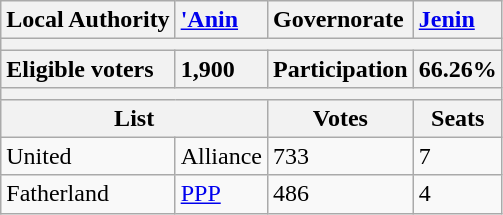<table class="wikitable">
<tr>
<th style="text-align:left;">Local Authority</th>
<th style="text-align:left;"><a href='#'>'Anin</a></th>
<th style="text-align:left;">Governorate</th>
<th style="text-align:left;"><a href='#'>Jenin</a></th>
</tr>
<tr>
<th colspan=4></th>
</tr>
<tr>
<th style="text-align:left;">Eligible voters</th>
<th style="text-align:left;">1,900</th>
<th style="text-align:left;">Participation</th>
<th style="text-align:left;">66.26%</th>
</tr>
<tr>
<th colspan=4></th>
</tr>
<tr>
<th colspan=2>List</th>
<th>Votes</th>
<th>Seats</th>
</tr>
<tr>
<td>United</td>
<td>Alliance</td>
<td>733</td>
<td>7</td>
</tr>
<tr>
<td>Fatherland</td>
<td><a href='#'>PPP</a></td>
<td>486</td>
<td>4</td>
</tr>
</table>
